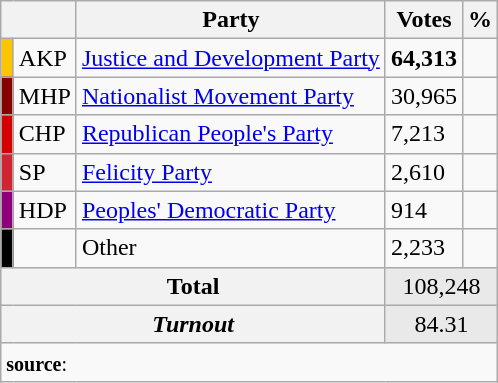<table class="wikitable">
<tr>
<th colspan="2" align="center"></th>
<th align="center">Party</th>
<th align="center">Votes</th>
<th align="center">%</th>
</tr>
<tr align="left">
<td bgcolor="#FDC400" width="1"></td>
<td>AKP</td>
<td><a href='#'>Justice and Development Party</a></td>
<td><strong>64,313</strong></td>
<td><strong></strong></td>
</tr>
<tr align="left">
<td bgcolor="#870000" width="1"></td>
<td>MHP</td>
<td><a href='#'>Nationalist Movement Party</a></td>
<td>30,965</td>
<td></td>
</tr>
<tr align="left">
<td bgcolor="#d50000" width="1"></td>
<td>CHP</td>
<td><a href='#'>Republican People's Party</a></td>
<td>7,213</td>
<td></td>
</tr>
<tr align="left">
<td bgcolor="#D02433" width="1"></td>
<td>SP</td>
<td><a href='#'>Felicity Party</a></td>
<td>2,610</td>
<td></td>
</tr>
<tr align="left">
<td bgcolor="#91007B" width="1"></td>
<td>HDP</td>
<td><a href='#'>Peoples' Democratic Party</a></td>
<td>914</td>
<td></td>
</tr>
<tr align="left">
<td bgcolor=" " width="1"></td>
<td></td>
<td>Other</td>
<td>2,233</td>
<td></td>
</tr>
<tr align="left" style="background-color:#E9E9E9">
<th colspan="3" align="center"><strong>Total</strong></th>
<td colspan="5" align="center">108,248</td>
</tr>
<tr align="left" style="background-color:#E9E9E9">
<th colspan="3" align="center"><em>Turnout</em></th>
<td colspan="5" align="center">84.31</td>
</tr>
<tr>
<td colspan="9" align="left"><small><strong>source</strong>: </small></td>
</tr>
</table>
